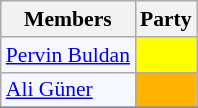<table class=wikitable style="border:1px solid #8888aa; background-color:#f7f8ff; padding:0px; font-size:90%;">
<tr>
<th>Members</th>
<th colspan="2">Party</th>
</tr>
<tr>
<td><a href='#'>Pervin Buldan</a></td>
<td style="background: #ffff00"></td>
</tr>
<tr>
<td><a href='#'>Ali Güner</a></td>
<td style="background: #ffb300"></td>
</tr>
<tr>
</tr>
</table>
